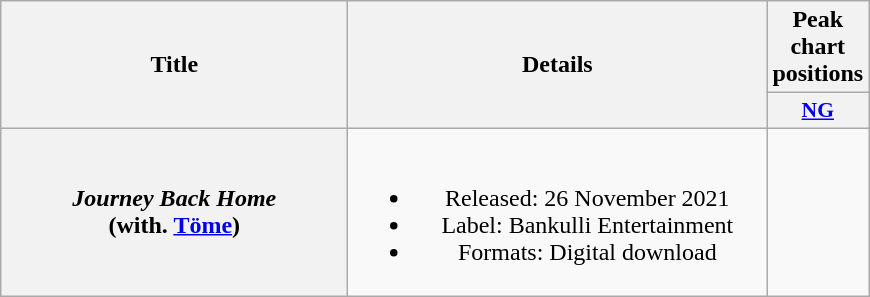<table class="wikitable plainrowheaders" style="text-align:center;">
<tr>
<th scope="col" rowspan="2" style="width:14em;">Title</th>
<th scope="col" rowspan="2" style="width:17em;">Details</th>
<th scope="col" colspan="1">Peak chart positions</th>
</tr>
<tr>
<th scope="col" style="width:2.8em;font-size:90%;"><a href='#'>NG</a><br></th>
</tr>
<tr>
<th scope="row"><em>Journey Back Home</em><br>(with. <a href='#'>Töme</a>)</th>
<td><br><ul><li>Released: 26 November 2021</li><li>Label: Bankulli Entertainment</li><li>Formats: Digital download</li></ul></td>
<td></td>
</tr>
</table>
